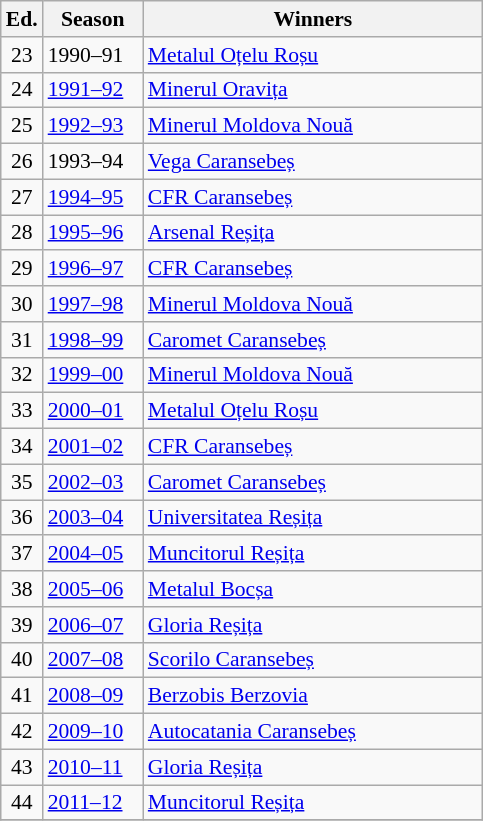<table class="wikitable" style="font-size:90%">
<tr>
<th><abbr>Ed.</abbr></th>
<th width="60">Season</th>
<th width="220">Winners</th>
</tr>
<tr>
<td align=center>23</td>
<td>1990–91</td>
<td><a href='#'>Metalul Oțelu Roșu</a></td>
</tr>
<tr>
<td align=center>24</td>
<td><a href='#'>1991–92</a></td>
<td><a href='#'>Minerul Oravița</a></td>
</tr>
<tr>
<td align=center>25</td>
<td><a href='#'>1992–93</a></td>
<td><a href='#'>Minerul Moldova Nouă</a></td>
</tr>
<tr>
<td align=center>26</td>
<td>1993–94</td>
<td><a href='#'>Vega Caransebeș</a></td>
</tr>
<tr>
<td align=center>27</td>
<td><a href='#'>1994–95</a></td>
<td><a href='#'>CFR Caransebeș</a></td>
</tr>
<tr>
<td align=center>28</td>
<td><a href='#'>1995–96</a></td>
<td><a href='#'>Arsenal Reșița</a></td>
</tr>
<tr>
<td align=center>29</td>
<td><a href='#'>1996–97</a></td>
<td><a href='#'>CFR Caransebeș</a></td>
</tr>
<tr>
<td align=center>30</td>
<td><a href='#'>1997–98</a></td>
<td><a href='#'>Minerul Moldova Nouă</a></td>
</tr>
<tr>
<td align=center>31</td>
<td><a href='#'>1998–99</a></td>
<td><a href='#'>Caromet Caransebeș</a></td>
</tr>
<tr>
<td align=center>32</td>
<td><a href='#'>1999–00</a></td>
<td><a href='#'>Minerul Moldova Nouă</a></td>
</tr>
<tr>
<td align=center>33</td>
<td><a href='#'>2000–01</a></td>
<td><a href='#'>Metalul Oțelu Roșu</a></td>
</tr>
<tr>
<td align=center>34</td>
<td><a href='#'>2001–02</a></td>
<td><a href='#'>CFR Caransebeș</a></td>
</tr>
<tr>
<td align=center>35</td>
<td><a href='#'>2002–03</a></td>
<td><a href='#'>Caromet Caransebeș</a></td>
</tr>
<tr>
<td align=center>36</td>
<td><a href='#'>2003–04</a></td>
<td><a href='#'>Universitatea Reșița</a></td>
</tr>
<tr>
<td align=center>37</td>
<td><a href='#'>2004–05</a></td>
<td><a href='#'>Muncitorul Reșița</a></td>
</tr>
<tr>
<td align=center>38</td>
<td><a href='#'>2005–06</a></td>
<td><a href='#'>Metalul Bocșa</a></td>
</tr>
<tr>
<td align=center>39</td>
<td><a href='#'>2006–07</a></td>
<td><a href='#'>Gloria Reșița</a></td>
</tr>
<tr>
<td align=center>40</td>
<td><a href='#'>2007–08</a></td>
<td><a href='#'>Scorilo Caransebeș</a></td>
</tr>
<tr>
<td align=center>41</td>
<td><a href='#'>2008–09</a></td>
<td><a href='#'>Berzobis Berzovia</a></td>
</tr>
<tr>
<td align=center>42</td>
<td><a href='#'>2009–10</a></td>
<td><a href='#'>Autocatania Caransebeș</a></td>
</tr>
<tr>
<td align=center>43</td>
<td><a href='#'>2010–11</a></td>
<td><a href='#'>Gloria Reșița</a></td>
</tr>
<tr>
<td align=center>44</td>
<td><a href='#'>2011–12</a></td>
<td><a href='#'>Muncitorul Reșița</a></td>
</tr>
<tr>
</tr>
</table>
